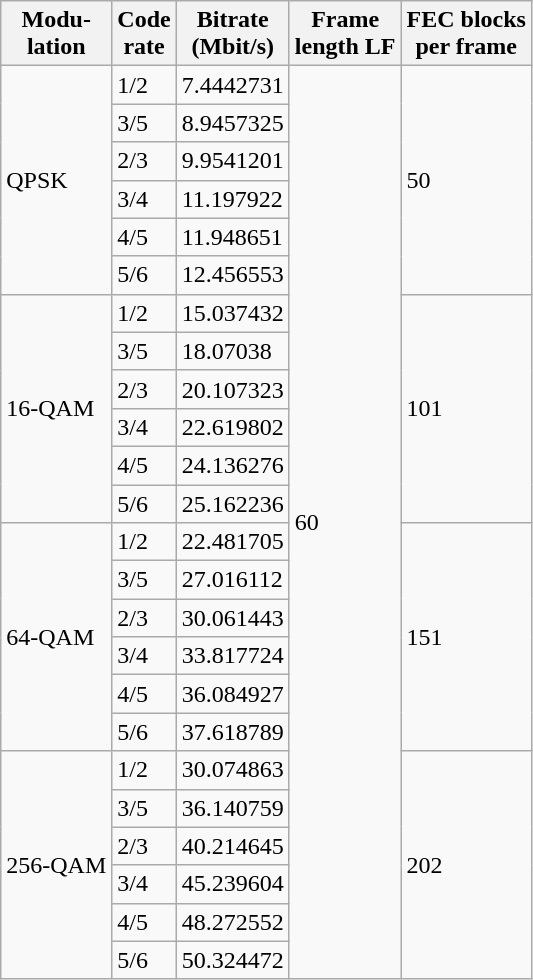<table class="wikitable">
<tr>
<th>Modu-<br>lation</th>
<th>Code<br>rate</th>
<th>Bitrate<br>(Mbit/s)</th>
<th>Frame<br>length LF</th>
<th>FEC blocks<br>per frame</th>
</tr>
<tr>
<td rowspan="6">QPSK</td>
<td>1/2</td>
<td>7.4442731</td>
<td rowspan="24">60</td>
<td rowspan="6">50</td>
</tr>
<tr>
<td>3/5</td>
<td>8.9457325</td>
</tr>
<tr>
<td>2/3</td>
<td>9.9541201</td>
</tr>
<tr>
<td>3/4</td>
<td>11.197922</td>
</tr>
<tr>
<td>4/5</td>
<td>11.948651</td>
</tr>
<tr>
<td>5/6</td>
<td>12.456553</td>
</tr>
<tr>
<td rowspan="6">16-QAM</td>
<td>1/2</td>
<td>15.037432</td>
<td rowspan="6">101</td>
</tr>
<tr>
<td>3/5</td>
<td>18.07038</td>
</tr>
<tr>
<td>2/3</td>
<td>20.107323</td>
</tr>
<tr>
<td>3/4</td>
<td>22.619802</td>
</tr>
<tr>
<td>4/5</td>
<td>24.136276</td>
</tr>
<tr>
<td>5/6</td>
<td>25.162236</td>
</tr>
<tr>
<td rowspan="6">64-QAM</td>
<td>1/2</td>
<td>22.481705</td>
<td rowspan="6">151</td>
</tr>
<tr>
<td>3/5</td>
<td>27.016112</td>
</tr>
<tr>
<td>2/3</td>
<td>30.061443</td>
</tr>
<tr>
<td>3/4</td>
<td>33.817724</td>
</tr>
<tr>
<td>4/5</td>
<td>36.084927</td>
</tr>
<tr>
<td>5/6</td>
<td>37.618789</td>
</tr>
<tr>
<td rowspan="6">256-QAM</td>
<td>1/2</td>
<td>30.074863</td>
<td rowspan="6">202</td>
</tr>
<tr>
<td>3/5</td>
<td>36.140759</td>
</tr>
<tr>
<td>2/3</td>
<td>40.214645</td>
</tr>
<tr>
<td>3/4</td>
<td>45.239604</td>
</tr>
<tr>
<td>4/5</td>
<td>48.272552</td>
</tr>
<tr>
<td>5/6</td>
<td>50.324472</td>
</tr>
</table>
